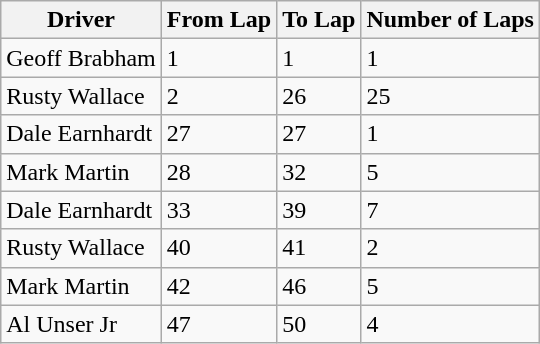<table class="wikitable">
<tr>
<th>Driver</th>
<th>From Lap</th>
<th>To Lap</th>
<th>Number of Laps</th>
</tr>
<tr>
<td>Geoff Brabham</td>
<td>1</td>
<td>1</td>
<td>1</td>
</tr>
<tr>
<td>Rusty Wallace</td>
<td>2</td>
<td>26</td>
<td>25</td>
</tr>
<tr>
<td>Dale Earnhardt</td>
<td>27</td>
<td>27</td>
<td>1</td>
</tr>
<tr>
<td>Mark Martin</td>
<td>28</td>
<td>32</td>
<td>5</td>
</tr>
<tr>
<td>Dale Earnhardt</td>
<td>33</td>
<td>39</td>
<td>7</td>
</tr>
<tr>
<td>Rusty Wallace</td>
<td>40</td>
<td>41</td>
<td>2</td>
</tr>
<tr>
<td>Mark Martin</td>
<td>42</td>
<td>46</td>
<td>5</td>
</tr>
<tr>
<td>Al Unser Jr</td>
<td>47</td>
<td>50</td>
<td>4</td>
</tr>
</table>
